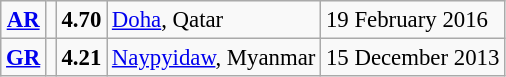<table class="wikitable" style="font-size:95%; position:relative;">
<tr>
<td align=center><strong><a href='#'>AR</a></strong></td>
<td></td>
<td><strong>4.70</strong></td>
<td><a href='#'>Doha</a>, Qatar</td>
<td>19 February 2016</td>
</tr>
<tr>
<td align=center><strong><a href='#'>GR</a></strong></td>
<td></td>
<td><strong>4.21</strong></td>
<td><a href='#'>Naypyidaw</a>, Myanmar</td>
<td>15 December 2013</td>
</tr>
</table>
